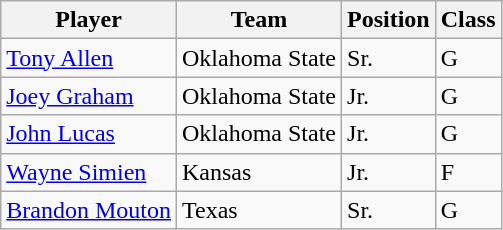<table class="wikitable">
<tr>
<th>Player</th>
<th>Team</th>
<th>Position</th>
<th>Class</th>
</tr>
<tr>
<td><a href='#'>Tony Allen</a></td>
<td>Oklahoma State</td>
<td>Sr.</td>
<td>G</td>
</tr>
<tr>
<td><a href='#'>Joey Graham</a></td>
<td>Oklahoma State</td>
<td>Jr.</td>
<td>G</td>
</tr>
<tr>
<td><a href='#'>John Lucas</a></td>
<td>Oklahoma State</td>
<td>Jr.</td>
<td>G</td>
</tr>
<tr>
<td><a href='#'>Wayne Simien</a></td>
<td>Kansas</td>
<td>Jr.</td>
<td>F</td>
</tr>
<tr>
<td><a href='#'>Brandon Mouton</a></td>
<td>Texas</td>
<td>Sr.</td>
<td>G</td>
</tr>
</table>
